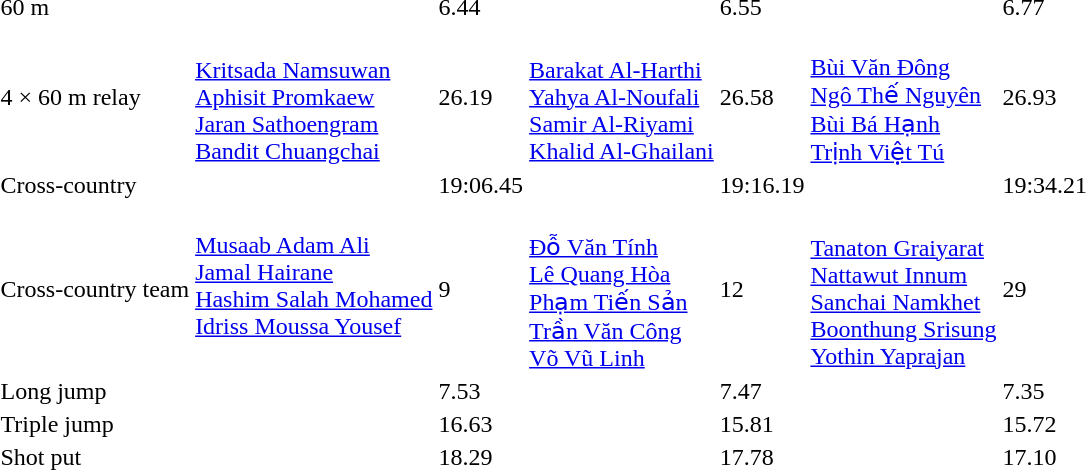<table>
<tr>
<td>60 m</td>
<td></td>
<td>6.44</td>
<td></td>
<td>6.55</td>
<td></td>
<td>6.77</td>
</tr>
<tr>
<td>4 × 60 m relay</td>
<td><br><a href='#'>Kritsada Namsuwan</a><br><a href='#'>Aphisit Promkaew</a><br><a href='#'>Jaran Sathoengram</a><br><a href='#'>Bandit Chuangchai</a></td>
<td>26.19</td>
<td><br><a href='#'>Barakat Al-Harthi</a><br><a href='#'>Yahya Al-Noufali</a><br><a href='#'>Samir Al-Riyami</a><br><a href='#'>Khalid Al-Ghailani</a></td>
<td>26.58</td>
<td><br><a href='#'>Bùi Văn Đông</a><br><a href='#'>Ngô Thế Nguyên</a><br><a href='#'>Bùi Bá Hạnh</a><br><a href='#'>Trịnh Việt Tú</a></td>
<td>26.93</td>
</tr>
<tr>
<td>Cross-country</td>
<td></td>
<td>19:06.45</td>
<td></td>
<td>19:16.19</td>
<td></td>
<td>19:34.21</td>
</tr>
<tr>
<td>Cross-country team</td>
<td valign=top><br><a href='#'>Musaab Adam Ali</a><br><a href='#'>Jamal Hairane</a><br><a href='#'>Hashim Salah Mohamed</a><br><a href='#'>Idriss Moussa Yousef</a></td>
<td>9</td>
<td><br><a href='#'>Đỗ Văn Tính</a><br><a href='#'>Lê Quang Hòa</a><br><a href='#'>Phạm Tiến Sản</a><br><a href='#'>Trần Văn Công</a><br><a href='#'>Võ Vũ Linh</a></td>
<td>12</td>
<td><br><a href='#'>Tanaton Graiyarat</a><br><a href='#'>Nattawut Innum</a><br><a href='#'>Sanchai Namkhet</a><br><a href='#'>Boonthung Srisung</a><br><a href='#'>Yothin Yaprajan</a></td>
<td>29</td>
</tr>
<tr>
<td>Long jump</td>
<td></td>
<td>7.53</td>
<td></td>
<td>7.47</td>
<td></td>
<td>7.35</td>
</tr>
<tr>
<td>Triple jump</td>
<td></td>
<td>16.63</td>
<td></td>
<td>15.81</td>
<td></td>
<td>15.72</td>
</tr>
<tr>
<td>Shot put</td>
<td></td>
<td>18.29</td>
<td></td>
<td>17.78</td>
<td></td>
<td>17.10</td>
</tr>
</table>
